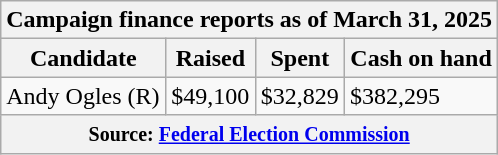<table class="wikitable sortable">
<tr>
<th colspan=4>Campaign finance reports as of March 31, 2025</th>
</tr>
<tr style="text-align:center;">
<th>Candidate</th>
<th>Raised</th>
<th>Spent</th>
<th>Cash on hand</th>
</tr>
<tr>
<td>Andy Ogles (R)</td>
<td>$49,100</td>
<td>$32,829</td>
<td>$382,295</td>
</tr>
<tr>
<th colspan="4"><small>Source: <a href='#'>Federal Election Commission</a></small></th>
</tr>
</table>
